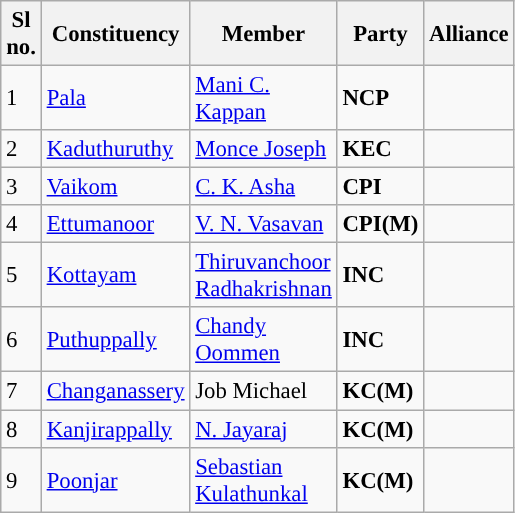<table class="wikitable sortable" style="font-size:95%;">
<tr>
<th width="20px">Sl no.</th>
<th width="75px">Constituency</th>
<th width="85px">Member</th>
<th width="35px">Party</th>
<th width="35px">Alliance</th>
</tr>
<tr>
<td>1</td>
<td><a href='#'>Pala</a></td>
<td><a href='#'>Mani C. Kappan</a></td>
<td style="background:"><strong>NCP</strong></td>
<td></td>
</tr>
<tr>
<td>2</td>
<td><a href='#'>Kaduthuruthy</a></td>
<td><a href='#'>Monce Joseph</a></td>
<td style="background-color:"><strong>KEC</strong></td>
<td></td>
</tr>
<tr>
<td>3</td>
<td><a href='#'>Vaikom</a></td>
<td><a href='#'>C. K. Asha</a></td>
<td style="background:"><strong>CPI</strong></td>
<td></td>
</tr>
<tr>
<td>4</td>
<td><a href='#'>Ettumanoor</a></td>
<td><a href='#'>V. N. Vasavan</a></td>
<td style="background:"><strong>CPI(M)</strong></td>
<td></td>
</tr>
<tr>
<td>5</td>
<td><a href='#'>Kottayam</a></td>
<td><a href='#'>Thiruvanchoor Radhakrishnan</a></td>
<td style="background-color:"><strong>INC</strong></td>
<td></td>
</tr>
<tr>
<td>6</td>
<td><a href='#'>Puthuppally</a></td>
<td><a href='#'>Chandy Oommen</a></td>
<td style="background-color:"><strong>INC</strong></td>
<td></td>
</tr>
<tr>
<td>7</td>
<td><a href='#'>Changanassery</a></td>
<td>Job Michael</td>
<td style="background-color:"><strong>KC(M)</strong></td>
<td></td>
</tr>
<tr>
<td>8</td>
<td><a href='#'>Kanjirappally</a></td>
<td><a href='#'>N. Jayaraj</a></td>
<td style="background-color:"><strong>KC(M)</strong></td>
<td></td>
</tr>
<tr>
<td>9</td>
<td><a href='#'>Poonjar</a></td>
<td><a href='#'>Sebastian Kulathunkal</a></td>
<td style="background-color:"><strong>KC(M)</strong></td>
<td></td>
</tr>
</table>
